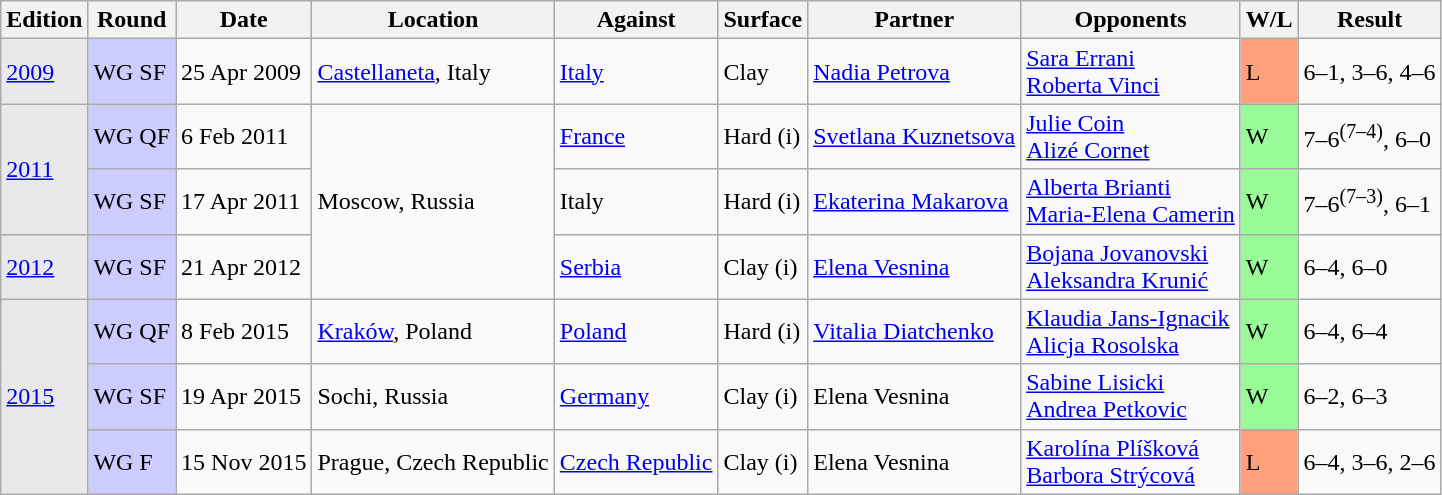<table class=wikitable>
<tr>
<th>Edition</th>
<th>Round</th>
<th>Date</th>
<th>Location</th>
<th>Against</th>
<th>Surface</th>
<th>Partner</th>
<th>Opponents</th>
<th>W/L</th>
<th>Result</th>
</tr>
<tr>
<td bgcolor=e9e9e9><a href='#'>2009</a></td>
<td bgcolor=#ccf>WG SF</td>
<td>25 Apr 2009</td>
<td><a href='#'>Castellaneta</a>, Italy</td>
<td> <a href='#'>Italy</a></td>
<td>Clay</td>
<td><a href='#'>Nadia Petrova</a></td>
<td><a href='#'>Sara Errani</a> <br> <a href='#'>Roberta Vinci</a></td>
<td bgcolor=FFA07A>L</td>
<td>6–1, 3–6, 4–6</td>
</tr>
<tr>
<td bgcolor=e9e9e9 rowspan=2><a href='#'>2011</a></td>
<td bgcolor=#ccf>WG QF</td>
<td>6 Feb 2011</td>
<td rowspan="3">Moscow, Russia</td>
<td> <a href='#'>France</a></td>
<td>Hard (i)</td>
<td><a href='#'>Svetlana Kuznetsova</a></td>
<td><a href='#'>Julie Coin</a> <br> <a href='#'>Alizé Cornet</a></td>
<td bgcolor=98FB98>W</td>
<td>7–6<sup>(7–4)</sup>, 6–0</td>
</tr>
<tr>
<td bgcolor=#ccf>WG SF</td>
<td>17 Apr 2011</td>
<td> Italy</td>
<td>Hard (i)</td>
<td><a href='#'>Ekaterina Makarova</a></td>
<td><a href='#'>Alberta Brianti</a> <br> <a href='#'>Maria-Elena Camerin</a></td>
<td bgcolor=98FB98>W</td>
<td>7–6<sup>(7–3)</sup>, 6–1</td>
</tr>
<tr>
<td bgcolor=e9e9e9><a href='#'>2012</a></td>
<td bgcolor=#ccf>WG SF</td>
<td>21 Apr 2012</td>
<td> <a href='#'>Serbia</a></td>
<td>Clay (i)</td>
<td><a href='#'>Elena Vesnina</a></td>
<td><a href='#'>Bojana Jovanovski</a> <br> <a href='#'>Aleksandra Krunić</a></td>
<td bgcolor=98FB98>W</td>
<td>6–4, 6–0</td>
</tr>
<tr>
<td bgcolor=e9e9e9 rowspan=3><a href='#'>2015</a></td>
<td bgcolor=#ccf>WG QF</td>
<td>8 Feb 2015</td>
<td><a href='#'>Kraków</a>, Poland</td>
<td> <a href='#'>Poland</a></td>
<td>Hard (i)</td>
<td><a href='#'>Vitalia Diatchenko</a></td>
<td><a href='#'>Klaudia Jans-Ignacik</a> <br> <a href='#'>Alicja Rosolska</a></td>
<td bgcolor=98FB98>W</td>
<td>6–4, 6–4</td>
</tr>
<tr>
<td bgcolor=#ccf>WG SF</td>
<td>19 Apr 2015</td>
<td>Sochi, Russia</td>
<td> <a href='#'>Germany</a></td>
<td>Clay (i)</td>
<td>Elena Vesnina</td>
<td><a href='#'>Sabine Lisicki</a> <br> <a href='#'>Andrea Petkovic</a></td>
<td bgcolor=98FB98>W</td>
<td>6–2, 6–3</td>
</tr>
<tr>
<td bgcolor=#ccf>WG F</td>
<td>15 Nov 2015</td>
<td>Prague, Czech Republic</td>
<td> <a href='#'>Czech Republic</a></td>
<td>Clay (i)</td>
<td>Elena Vesnina</td>
<td><a href='#'>Karolína Plíšková</a> <br> <a href='#'>Barbora Strýcová</a></td>
<td bgcolor=FFA07A>L</td>
<td>6–4, 3–6, 2–6</td>
</tr>
</table>
